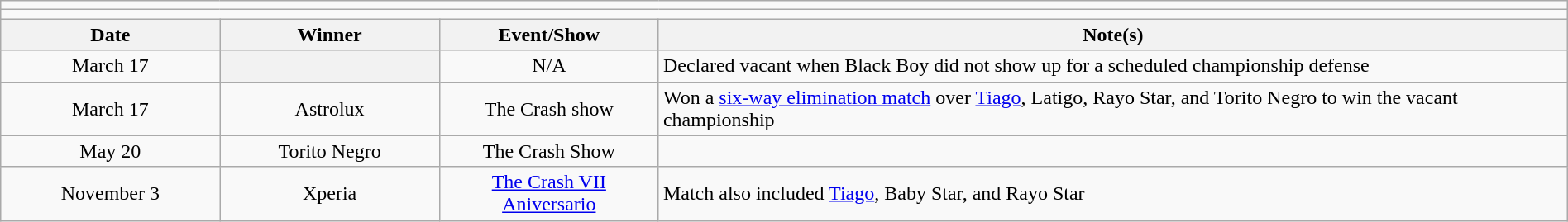<table class="wikitable" style="text-align:center; width:100%;">
<tr>
<td colspan="5"></td>
</tr>
<tr>
<td colspan="5"><strong></strong></td>
</tr>
<tr>
<th width=14%>Date</th>
<th width=14%>Winner</th>
<th width=14%>Event/Show</th>
<th width=58%>Note(s)</th>
</tr>
<tr>
<td>March 17</td>
<th></th>
<td>N/A</td>
<td align=left>Declared vacant when Black Boy did not show up for a scheduled championship defense</td>
</tr>
<tr>
<td>March 17</td>
<td>Astrolux</td>
<td>The Crash show</td>
<td align=left>Won a <a href='#'>six-way elimination match</a> over <a href='#'>Tiago</a>, Latigo, Rayo Star, and Torito Negro to win the vacant championship</td>
</tr>
<tr>
<td>May 20</td>
<td>Torito Negro</td>
<td>The Crash Show</td>
<td align=left></td>
</tr>
<tr>
<td>November 3</td>
<td>Xperia</td>
<td><a href='#'>The Crash VII Aniversario</a></td>
<td align=left>Match also included <a href='#'>Tiago</a>, Baby Star, and Rayo Star</td>
</tr>
</table>
